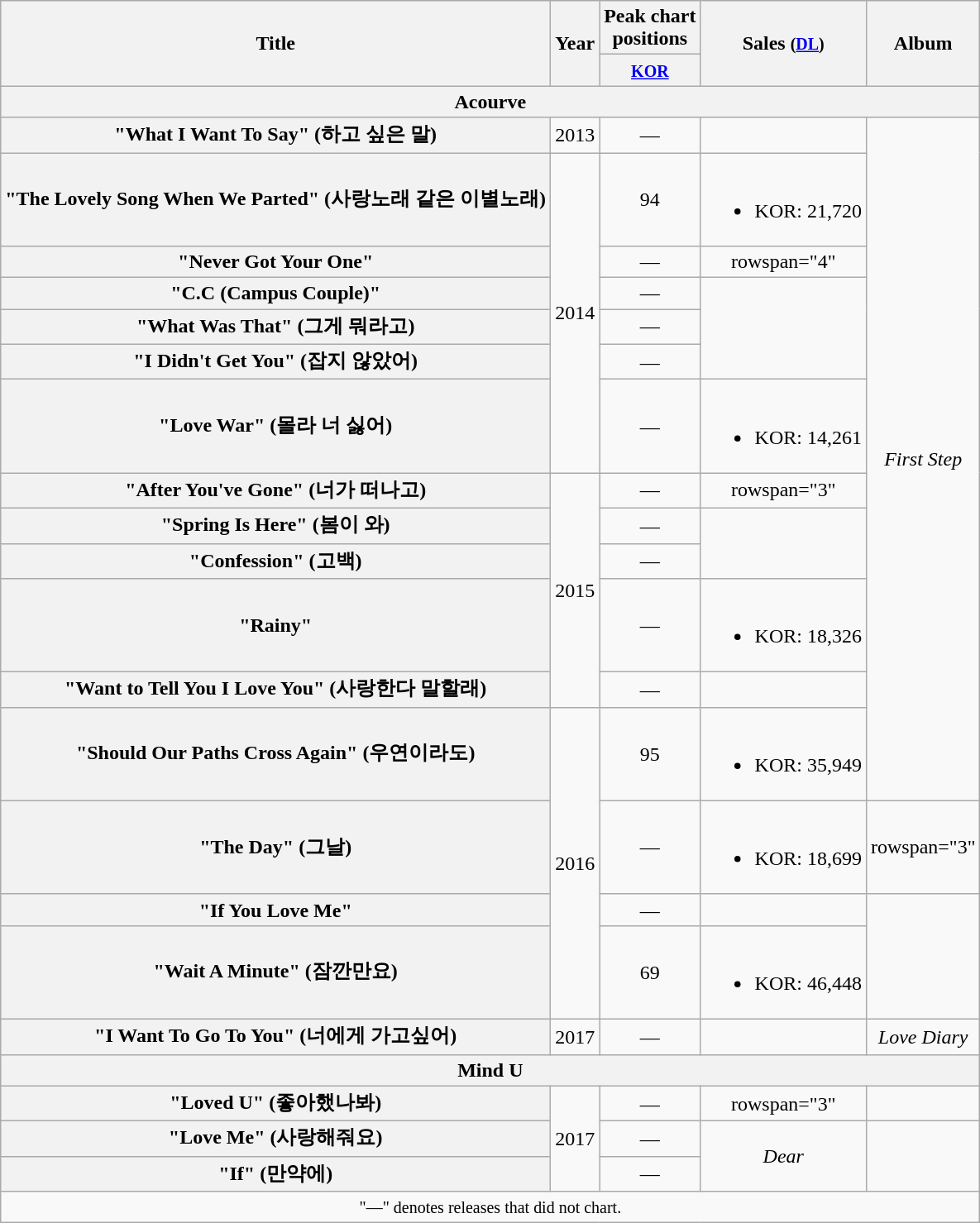<table class="wikitable plainrowheaders" style="text-align:center;">
<tr>
<th scope="col" rowspan="2">Title</th>
<th scope="col" rowspan="2">Year</th>
<th scope="col" colspan="1">Peak chart <br> positions</th>
<th scope="col" rowspan="2">Sales <small>(<a href='#'>DL</a>)</small></th>
<th scope="col" rowspan="2">Album</th>
</tr>
<tr>
<th><small><a href='#'>KOR</a></small><br></th>
</tr>
<tr>
<th scope="col" colspan="5">Acourve</th>
</tr>
<tr>
<th scope="row">"What I Want To Say" (하고 싶은 말)</th>
<td>2013</td>
<td>—</td>
<td></td>
<td rowspan="13"><em>First Step</em></td>
</tr>
<tr>
<th scope="row">"The Lovely Song When We Parted" (사랑노래 같은 이별노래)</th>
<td rowspan="6">2014</td>
<td>94</td>
<td><br><ul><li>KOR: 21,720</li></ul></td>
</tr>
<tr>
<th scope="row">"Never Got Your One"</th>
<td>—</td>
<td>rowspan="4" </td>
</tr>
<tr>
<th scope="row">"C.C (Campus Couple)"</th>
<td>—</td>
</tr>
<tr>
<th scope="row">"What Was That" (그게 뭐라고)</th>
<td>—</td>
</tr>
<tr>
<th scope="row">"I Didn't Get You" (잡지 않았어)</th>
<td>—</td>
</tr>
<tr>
<th scope="row">"Love War" (몰라 너 싫어)</th>
<td>—</td>
<td><br><ul><li>KOR: 14,261</li></ul></td>
</tr>
<tr>
<th scope="row">"After You've Gone" (너가 떠나고)</th>
<td rowspan="5">2015</td>
<td>—</td>
<td>rowspan="3" </td>
</tr>
<tr>
<th scope="row">"Spring Is Here" (봄이 와)</th>
<td>—</td>
</tr>
<tr>
<th scope="row">"Confession" (고백)</th>
<td>—</td>
</tr>
<tr>
<th scope="row">"Rainy"</th>
<td>—</td>
<td><br><ul><li>KOR: 18,326</li></ul></td>
</tr>
<tr>
<th scope="row">"Want to Tell You I Love You" (사랑한다 말할래)</th>
<td>—</td>
<td></td>
</tr>
<tr>
<th scope="row">"Should Our Paths Cross Again" (우연이라도)</th>
<td rowspan="4">2016</td>
<td>95</td>
<td><br><ul><li>KOR: 35,949</li></ul></td>
</tr>
<tr>
<th scope="row">"The Day" (그날)</th>
<td>—</td>
<td><br><ul><li>KOR: 18,699</li></ul></td>
<td>rowspan="3" </td>
</tr>
<tr>
<th scope="row">"If You Love Me"</th>
<td>—</td>
<td></td>
</tr>
<tr>
<th scope="row">"Wait A Minute" (잠깐만요)</th>
<td>69</td>
<td><br><ul><li>KOR: 46,448</li></ul></td>
</tr>
<tr>
<th scope="row">"I Want To Go To You" (너에게 가고싶어)</th>
<td>2017</td>
<td>—</td>
<td></td>
<td><em>Love Diary</em></td>
</tr>
<tr>
<th scope="col" colspan="5">Mind U</th>
</tr>
<tr>
<th scope="row">"Loved U" (좋아했나봐) </th>
<td rowspan="3">2017</td>
<td>—</td>
<td>rowspan="3" </td>
<td></td>
</tr>
<tr>
<th scope="row">"Love Me" (사랑해줘요)</th>
<td>—</td>
<td rowspan="2"><em>Dear</em></td>
</tr>
<tr>
<th scope="row">"If" (만약에)</th>
<td>—</td>
</tr>
<tr>
<td colspan="5" align="center"><small>"—" denotes releases that did not chart.</small></td>
</tr>
</table>
